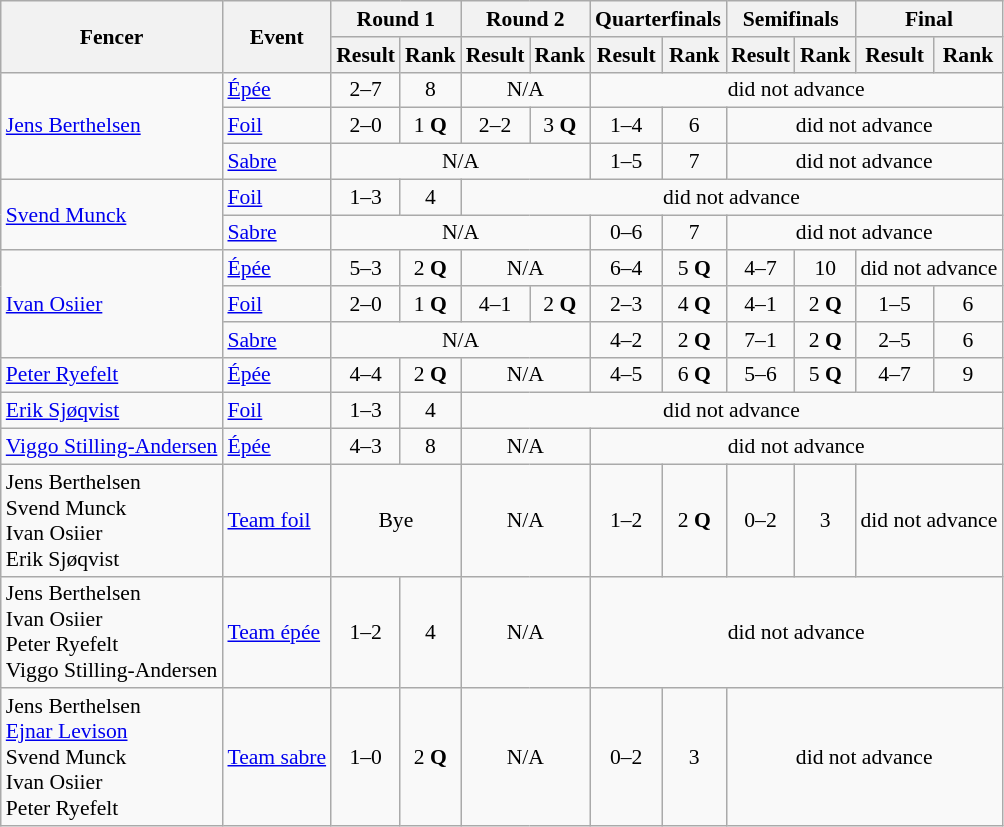<table class=wikitable style="font-size:90%">
<tr>
<th rowspan=2>Fencer</th>
<th rowspan=2>Event</th>
<th colspan=2>Round 1</th>
<th colspan=2>Round 2</th>
<th colspan=2>Quarterfinals</th>
<th colspan=2>Semifinals</th>
<th colspan=2>Final</th>
</tr>
<tr>
<th>Result</th>
<th>Rank</th>
<th>Result</th>
<th>Rank</th>
<th>Result</th>
<th>Rank</th>
<th>Result</th>
<th>Rank</th>
<th>Result</th>
<th>Rank</th>
</tr>
<tr>
<td rowspan=3><a href='#'>Jens Berthelsen</a></td>
<td><a href='#'>Épée</a></td>
<td align=center>2–7</td>
<td align=center>8</td>
<td align=center colspan=2>N/A</td>
<td align=center colspan=6>did not advance</td>
</tr>
<tr>
<td><a href='#'>Foil</a></td>
<td align=center>2–0</td>
<td align=center>1 <strong>Q</strong></td>
<td align=center>2–2</td>
<td align=center>3 <strong>Q</strong></td>
<td align=center>1–4</td>
<td align=center>6</td>
<td align=center colspan=4>did not advance</td>
</tr>
<tr>
<td><a href='#'>Sabre</a></td>
<td align=center colspan=4>N/A</td>
<td align=center>1–5</td>
<td align=center>7</td>
<td align=center colspan=4>did not advance</td>
</tr>
<tr>
<td rowspan=2><a href='#'>Svend Munck</a></td>
<td><a href='#'>Foil</a></td>
<td align=center>1–3</td>
<td align=center>4</td>
<td align=center colspan=8>did not advance</td>
</tr>
<tr>
<td><a href='#'>Sabre</a></td>
<td align=center colspan=4>N/A</td>
<td align=center>0–6</td>
<td align=center>7</td>
<td align=center colspan=4>did not advance</td>
</tr>
<tr>
<td rowspan=3><a href='#'>Ivan Osiier</a></td>
<td><a href='#'>Épée</a></td>
<td align=center>5–3</td>
<td align=center>2 <strong>Q</strong></td>
<td align=center colspan=2>N/A</td>
<td align=center>6–4</td>
<td align=center>5 <strong>Q</strong></td>
<td align=center>4–7</td>
<td align=center>10</td>
<td align=center colspan=2>did not advance</td>
</tr>
<tr>
<td><a href='#'>Foil</a></td>
<td align=center>2–0</td>
<td align=center>1 <strong>Q</strong></td>
<td align=center>4–1</td>
<td align=center>2 <strong>Q</strong></td>
<td align=center>2–3</td>
<td align=center>4 <strong>Q</strong></td>
<td align=center>4–1</td>
<td align=center>2 <strong>Q</strong></td>
<td align=center>1–5</td>
<td align=center>6</td>
</tr>
<tr>
<td><a href='#'>Sabre</a></td>
<td align=center colspan=4>N/A</td>
<td align=center>4–2</td>
<td align=center>2 <strong>Q</strong></td>
<td align=center>7–1</td>
<td align=center>2 <strong>Q</strong></td>
<td align=center>2–5</td>
<td align=center>6</td>
</tr>
<tr>
<td><a href='#'>Peter Ryefelt</a></td>
<td><a href='#'>Épée</a></td>
<td align=center>4–4</td>
<td align=center>2 <strong>Q</strong></td>
<td align=center colspan=2>N/A</td>
<td align=center>4–5</td>
<td align=center>6 <strong>Q</strong></td>
<td align=center>5–6</td>
<td align=center>5 <strong>Q</strong></td>
<td align=center>4–7</td>
<td align=center>9</td>
</tr>
<tr>
<td><a href='#'>Erik Sjøqvist</a></td>
<td><a href='#'>Foil</a></td>
<td align=center>1–3</td>
<td align=center>4</td>
<td align=center colspan=8>did not advance</td>
</tr>
<tr>
<td><a href='#'>Viggo Stilling-Andersen</a></td>
<td><a href='#'>Épée</a></td>
<td align=center>4–3</td>
<td align=center>8</td>
<td align=center colspan=2>N/A</td>
<td align=center colspan=6>did not advance</td>
</tr>
<tr>
<td>Jens Berthelsen <br> Svend Munck <br> Ivan Osiier <br> Erik Sjøqvist</td>
<td><a href='#'>Team foil</a></td>
<td align=center colspan=2>Bye</td>
<td align=center colspan=2>N/A</td>
<td align=center>1–2</td>
<td align=center>2 <strong>Q</strong></td>
<td align=center>0–2</td>
<td align=center>3</td>
<td align=center colspan=2>did not advance</td>
</tr>
<tr>
<td>Jens Berthelsen <br> Ivan Osiier <br> Peter Ryefelt <br> Viggo Stilling-Andersen</td>
<td><a href='#'>Team épée</a></td>
<td align=center>1–2</td>
<td align=center>4</td>
<td align=center colspan=2>N/A</td>
<td align=center colspan=6>did not advance</td>
</tr>
<tr>
<td>Jens Berthelsen <br> <a href='#'>Ejnar Levison</a> <br> Svend Munck <br> Ivan Osiier <br> Peter Ryefelt</td>
<td><a href='#'>Team sabre</a></td>
<td align=center>1–0</td>
<td align=center>2 <strong>Q</strong></td>
<td align=center colspan=2>N/A</td>
<td align=center>0–2</td>
<td align=center>3</td>
<td align=center colspan=4>did not advance</td>
</tr>
</table>
